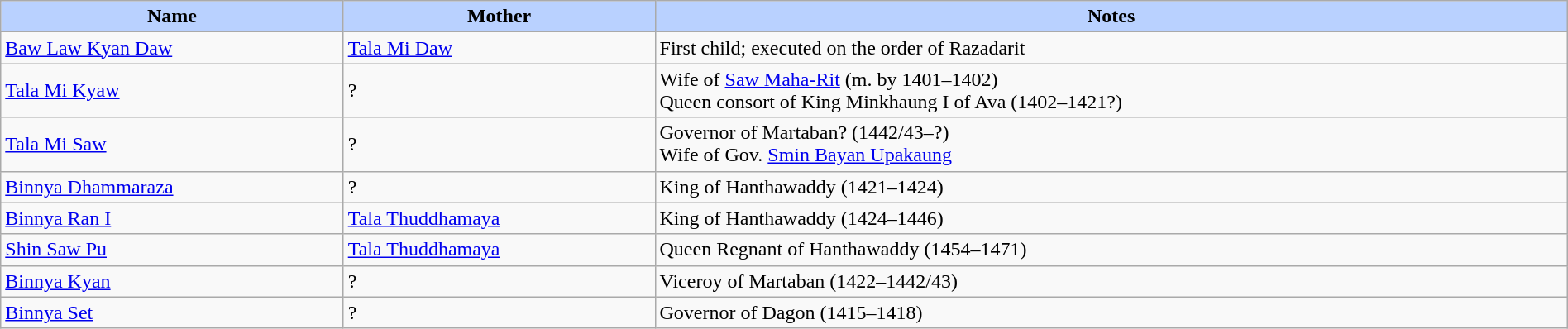<table width=100% class="wikitable">
<tr>
<th style="background-color:#B9D1FF">Name</th>
<th style="background-color:#B9D1FF">Mother</th>
<th style="background-color:#B9D1FF">Notes</th>
</tr>
<tr>
<td><a href='#'>Baw Law Kyan Daw</a></td>
<td><a href='#'>Tala Mi Daw</a></td>
<td>First child; executed on the order of Razadarit</td>
</tr>
<tr>
<td><a href='#'>Tala Mi Kyaw</a></td>
<td>?</td>
<td>Wife of <a href='#'>Saw Maha-Rit</a> (m. by 1401–1402) <br> Queen consort of King Minkhaung I of Ava (1402–1421?)</td>
</tr>
<tr>
<td><a href='#'>Tala Mi Saw</a></td>
<td>?</td>
<td>Governor of Martaban? (1442/43–?) <br> Wife of Gov. <a href='#'>Smin Bayan Upakaung</a></td>
</tr>
<tr>
<td><a href='#'>Binnya Dhammaraza</a></td>
<td>?</td>
<td>King of Hanthawaddy (1421–1424)</td>
</tr>
<tr>
<td><a href='#'>Binnya Ran I</a></td>
<td><a href='#'>Tala Thuddhamaya</a></td>
<td>King of Hanthawaddy (1424–1446)</td>
</tr>
<tr>
<td><a href='#'>Shin Saw Pu</a></td>
<td><a href='#'>Tala Thuddhamaya</a></td>
<td>Queen Regnant of Hanthawaddy (1454–1471)</td>
</tr>
<tr>
<td><a href='#'>Binnya Kyan</a></td>
<td>?</td>
<td>Viceroy of Martaban (1422–1442/43)</td>
</tr>
<tr>
<td><a href='#'>Binnya Set</a></td>
<td>?</td>
<td>Governor of Dagon (1415–1418)</td>
</tr>
</table>
